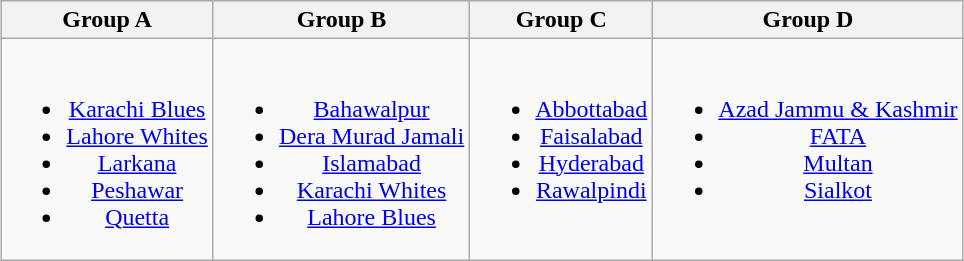<table class="wikitable" style="text-align:center; margin:auto">
<tr>
<th>Group A</th>
<th>Group B</th>
<th>Group C</th>
<th>Group D</th>
</tr>
<tr>
<td valign="top"><br><ul><li><a href='#'>Karachi Blues</a></li><li><a href='#'>Lahore Whites</a></li><li><a href='#'>Larkana</a></li><li><a href='#'>Peshawar</a></li><li><a href='#'>Quetta</a></li></ul></td>
<td valign="top"><br><ul><li><a href='#'>Bahawalpur</a></li><li><a href='#'>Dera Murad Jamali</a></li><li><a href='#'>Islamabad</a></li><li><a href='#'>Karachi Whites</a></li><li><a href='#'>Lahore Blues</a></li></ul></td>
<td valign="top"><br><ul><li><a href='#'>Abbottabad</a></li><li><a href='#'>Faisalabad</a></li><li><a href='#'>Hyderabad</a></li><li><a href='#'>Rawalpindi</a></li></ul></td>
<td valign="top"><br><ul><li><a href='#'>Azad Jammu & Kashmir</a></li><li><a href='#'>FATA</a></li><li><a href='#'>Multan</a></li><li><a href='#'>Sialkot</a></li></ul></td>
</tr>
</table>
